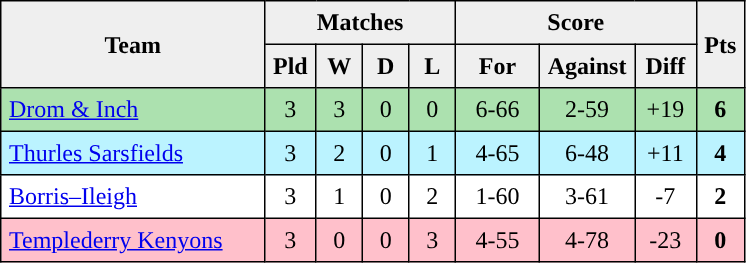<table style=border-collapse:collapse border=1 cellspacing=0 cellpadding=5>
<tr align=center bgcolor=#efefef>
<th rowspan=2 width=165>Team</th>
<th colspan=4>Matches</th>
<th colspan=3>Score</th>
<th rowspan=2width=20>Pts</th>
</tr>
<tr align=center bgcolor=#efefef>
<th width=20>Pld</th>
<th width=20>W</th>
<th width=20>D</th>
<th width=20>L</th>
<th width=45>For</th>
<th width=45>Against</th>
<th width=30>Diff</th>
</tr>
<tr align=center style="background:#ACE1AF;">
<td style="text-align:left;"> <a href='#'>Drom & Inch</a></td>
<td>3</td>
<td>3</td>
<td>0</td>
<td>0</td>
<td>6-66</td>
<td>2-59</td>
<td>+19</td>
<td><strong>6</strong></td>
</tr>
<tr align=center style="background:#BBF3FF;">
<td style="text-align:left;"> <a href='#'>Thurles Sarsfields</a></td>
<td>3</td>
<td>2</td>
<td>0</td>
<td>1</td>
<td>4-65</td>
<td>6-48</td>
<td>+11</td>
<td><strong>4</strong></td>
</tr>
<tr align=center>
<td style="text-align:left;"> <a href='#'>Borris–Ileigh</a></td>
<td>3</td>
<td>1</td>
<td>0</td>
<td>2</td>
<td>1-60</td>
<td>3-61</td>
<td>-7</td>
<td><strong>2</strong></td>
</tr>
<tr align=center style="background:#FFC0CB;">
<td style="text-align:left;"> <a href='#'>Templederry Kenyons</a></td>
<td>3</td>
<td>0</td>
<td>0</td>
<td>3</td>
<td>4-55</td>
<td>4-78</td>
<td>-23</td>
<td><strong>0</strong></td>
</tr>
</table>
